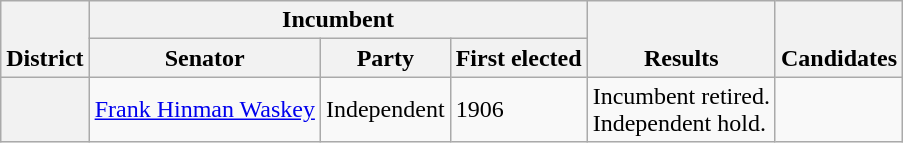<table class=wikitable>
<tr valign=bottom>
<th rowspan=2>District</th>
<th colspan=3>Incumbent</th>
<th rowspan=2>Results</th>
<th rowspan=2>Candidates</th>
</tr>
<tr>
<th>Senator</th>
<th>Party</th>
<th>First elected</th>
</tr>
<tr>
<th></th>
<td><a href='#'>Frank Hinman Waskey</a></td>
<td>Independent</td>
<td>1906</td>
<td>Incumbent retired.<br>Independent hold.</td>
<td nowrap></td>
</tr>
</table>
